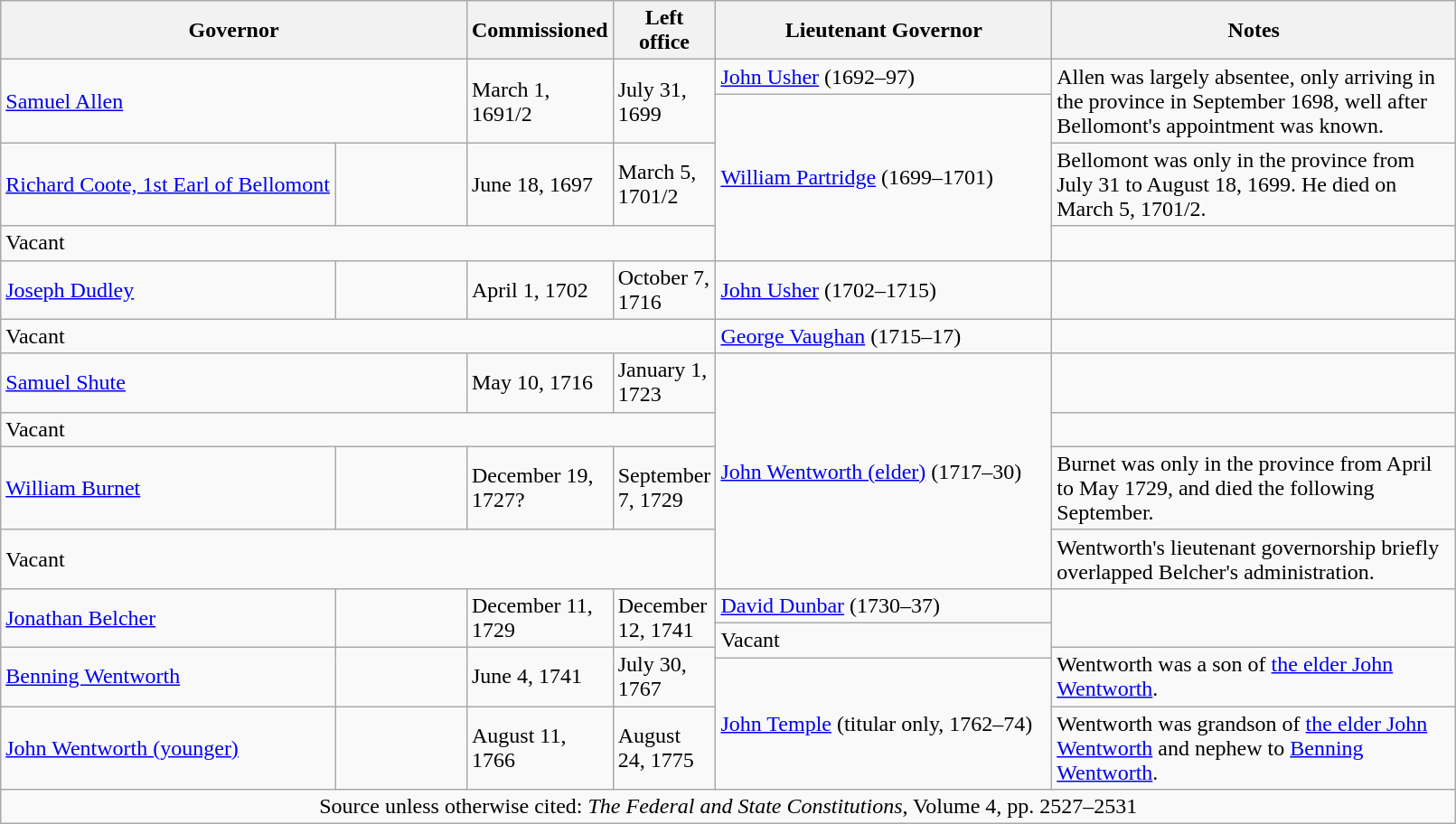<table class=wikitable width=85%>
<tr>
<th colspan=2 scope="col" width=35%>Governor</th>
<th scope="col">Commissioned</th>
<th scope="col">Left office</th>
<th scope="col" width=25%>Lieutenant Governor</th>
<th scope="col" width=30%>Notes</th>
</tr>
<tr>
<td rowspan=2 colspan=2><a href='#'>Samuel Allen</a></td>
<td rowspan=2>March 1, 1691/2</td>
<td rowspan=2>July 31, 1699</td>
<td><a href='#'>John Usher</a> (1692–97)</td>
<td rowspan=2>Allen was largely absentee, only arriving in the province in September 1698, well after Bellomont's appointment was known.</td>
</tr>
<tr>
<td rowspan=3><a href='#'>William Partridge</a> (1699–1701)</td>
</tr>
<tr>
<td width=25%><a href='#'>Richard Coote, 1st Earl of Bellomont</a></td>
<td></td>
<td>June 18, 1697</td>
<td>March 5, 1701/2</td>
<td>Bellomont was only in the province from July 31 to August 18, 1699.  He died on March 5, 1701/2.</td>
</tr>
<tr>
<td colspan=4>Vacant</td>
</tr>
<tr>
<td><a href='#'>Joseph Dudley</a></td>
<td></td>
<td>April 1, 1702</td>
<td>October 7, 1716</td>
<td><a href='#'>John Usher</a> (1702–1715)</td>
<td></td>
</tr>
<tr>
<td colspan=4>Vacant</td>
<td rowspan=2><a href='#'>George Vaughan</a> (1715–17)</td>
</tr>
<tr>
<td rowspan=2 colspan=2><a href='#'>Samuel Shute</a></td>
<td rowspan=2>May 10, 1716</td>
<td rowspan=2>January 1, 1723</td>
<td rowspan=2></td>
</tr>
<tr>
<td rowspan=4><a href='#'>John Wentworth (elder)</a> (1717–30)</td>
</tr>
<tr>
<td colspan=4>Vacant</td>
<td></td>
</tr>
<tr>
<td><a href='#'>William Burnet</a></td>
<td></td>
<td>December 19, 1727?</td>
<td>September 7, 1729</td>
<td>Burnet was only in the province from April to May 1729, and died the following September.</td>
</tr>
<tr>
<td colspan=4>Vacant</td>
<td>Wentworth's lieutenant governorship briefly overlapped Belcher's administration.</td>
</tr>
<tr>
<td rowspan=2><a href='#'>Jonathan Belcher</a></td>
<td rowspan=2></td>
<td rowspan=2>December 11, 1729</td>
<td rowspan=2>December 12, 1741</td>
<td><a href='#'>David Dunbar</a> (1730–37)</td>
<td rowspan=2></td>
</tr>
<tr>
<td rowspan=2>Vacant</td>
</tr>
<tr>
<td rowspan=2><a href='#'>Benning Wentworth</a></td>
<td rowspan=2></td>
<td rowspan=2>June 4, 1741</td>
<td rowspan=2>July 30, 1767</td>
<td rowspan=2>Wentworth was a son of <a href='#'>the elder John Wentworth</a>.</td>
</tr>
<tr>
<td rowspan=2><a href='#'>John Temple</a> (titular only, 1762–74)</td>
</tr>
<tr>
<td><a href='#'>John Wentworth (younger)</a></td>
<td></td>
<td>August 11, 1766</td>
<td>August 24, 1775</td>
<td>Wentworth was grandson of <a href='#'>the elder John Wentworth</a> and nephew to <a href='#'>Benning Wentworth</a>.</td>
</tr>
<tr>
<td colspan=6 style="text-align: center;">Source unless otherwise cited: <em>The Federal and State Constitutions</em>, Volume 4, pp. 2527–2531</td>
</tr>
</table>
